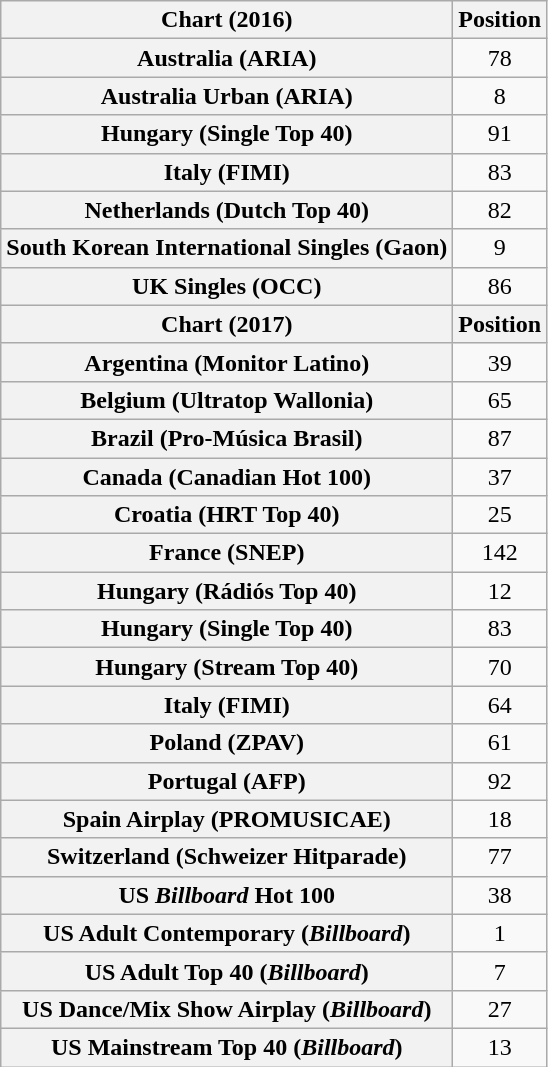<table class="wikitable sortable plainrowheaders" style="text-align:center">
<tr>
<th scope="col">Chart (2016)</th>
<th scope="col">Position</th>
</tr>
<tr>
<th scope="row">Australia (ARIA)</th>
<td>78</td>
</tr>
<tr>
<th scope="row">Australia Urban (ARIA)</th>
<td>8</td>
</tr>
<tr>
<th scope="row">Hungary (Single Top 40)</th>
<td>91</td>
</tr>
<tr>
<th scope="row">Italy (FIMI)</th>
<td>83</td>
</tr>
<tr>
<th scope="row">Netherlands (Dutch Top 40)</th>
<td>82</td>
</tr>
<tr>
<th scope="row">South Korean International Singles (Gaon)</th>
<td>9</td>
</tr>
<tr>
<th scope="row">UK Singles (OCC)</th>
<td>86</td>
</tr>
<tr>
<th scope="col">Chart (2017)</th>
<th scope="col">Position</th>
</tr>
<tr>
<th scope="row">Argentina (Monitor Latino)</th>
<td>39</td>
</tr>
<tr>
<th scope="row">Belgium (Ultratop Wallonia)</th>
<td>65</td>
</tr>
<tr>
<th scope="row">Brazil (Pro-Música Brasil)</th>
<td>87</td>
</tr>
<tr>
<th scope="row">Canada (Canadian Hot 100)</th>
<td>37</td>
</tr>
<tr>
<th scope="row">Croatia (HRT Top 40)</th>
<td>25</td>
</tr>
<tr>
<th scope="row">France (SNEP)</th>
<td>142</td>
</tr>
<tr>
<th scope="row">Hungary (Rádiós Top 40)</th>
<td>12</td>
</tr>
<tr>
<th scope="row">Hungary (Single Top 40)</th>
<td>83</td>
</tr>
<tr>
<th scope="row">Hungary (Stream Top 40)</th>
<td>70</td>
</tr>
<tr>
<th scope="row">Italy (FIMI)</th>
<td>64</td>
</tr>
<tr>
<th scope="row">Poland (ZPAV)</th>
<td>61</td>
</tr>
<tr>
<th scope="row">Portugal (AFP)</th>
<td>92</td>
</tr>
<tr>
<th scope="row">Spain Airplay (PROMUSICAE)</th>
<td>18</td>
</tr>
<tr>
<th scope="row">Switzerland (Schweizer Hitparade)</th>
<td>77</td>
</tr>
<tr>
<th scope="row">US <em>Billboard</em> Hot 100</th>
<td>38</td>
</tr>
<tr>
<th scope="row">US Adult Contemporary (<em>Billboard</em>)</th>
<td>1</td>
</tr>
<tr>
<th scope="row">US Adult Top 40 (<em>Billboard</em>)</th>
<td>7</td>
</tr>
<tr>
<th scope="row">US Dance/Mix Show Airplay (<em>Billboard</em>)</th>
<td>27</td>
</tr>
<tr>
<th scope="row">US Mainstream Top 40 (<em>Billboard</em>)</th>
<td>13</td>
</tr>
</table>
